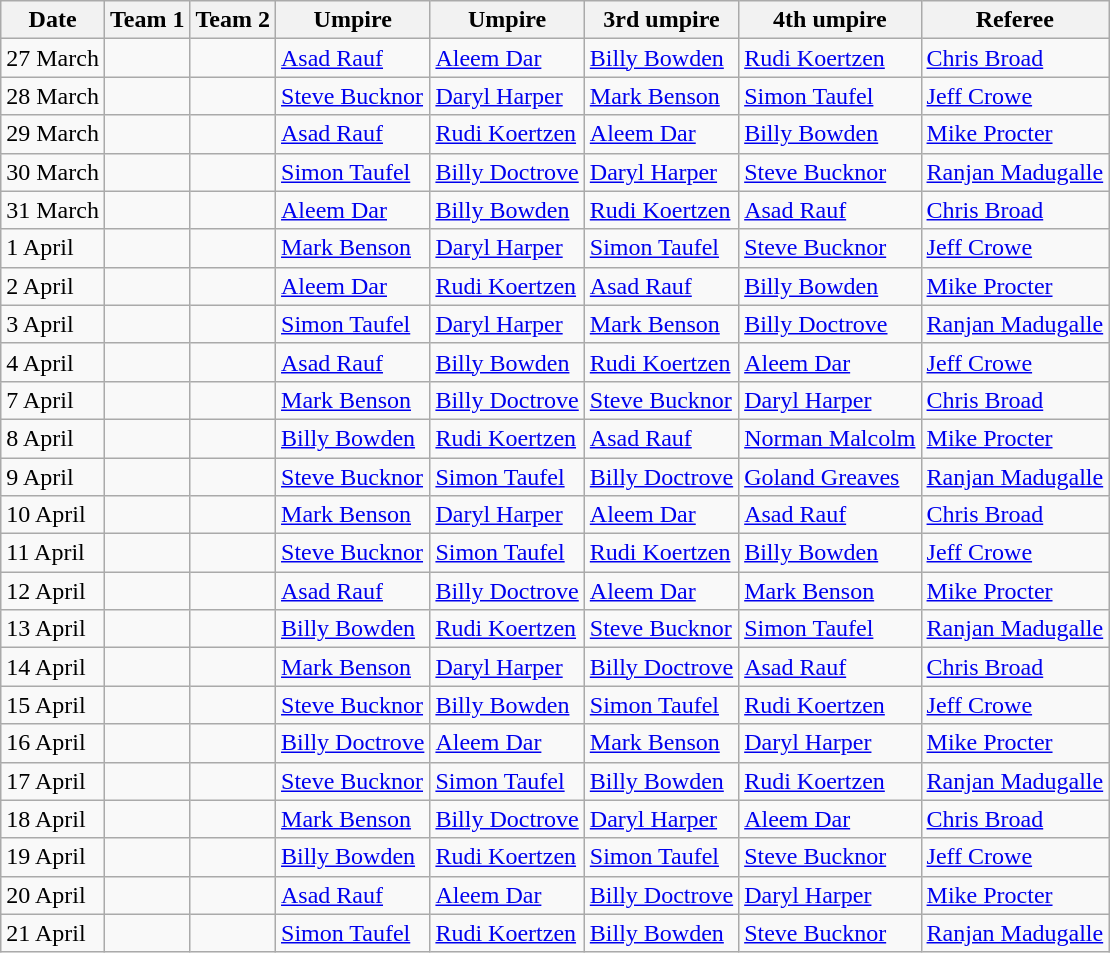<table class="wikitable sortable sortable">
<tr>
<th>Date</th>
<th>Team 1</th>
<th>Team 2</th>
<th>Umpire</th>
<th>Umpire</th>
<th>3rd umpire</th>
<th>4th umpire</th>
<th>Referee</th>
</tr>
<tr>
<td>27 March</td>
<td></td>
<td></td>
<td><a href='#'>Asad Rauf</a></td>
<td><a href='#'>Aleem Dar</a></td>
<td><a href='#'>Billy Bowden</a></td>
<td><a href='#'>Rudi Koertzen</a></td>
<td><a href='#'>Chris Broad</a></td>
</tr>
<tr>
<td>28 March</td>
<td></td>
<td></td>
<td><a href='#'>Steve Bucknor</a></td>
<td><a href='#'>Daryl Harper</a></td>
<td><a href='#'>Mark Benson</a></td>
<td><a href='#'>Simon Taufel</a></td>
<td><a href='#'>Jeff Crowe</a></td>
</tr>
<tr>
<td>29 March</td>
<td></td>
<td></td>
<td><a href='#'>Asad Rauf</a></td>
<td><a href='#'>Rudi Koertzen</a></td>
<td><a href='#'>Aleem Dar</a></td>
<td><a href='#'>Billy Bowden</a></td>
<td><a href='#'>Mike Procter</a></td>
</tr>
<tr>
<td>30 March</td>
<td></td>
<td></td>
<td><a href='#'>Simon Taufel</a></td>
<td><a href='#'>Billy Doctrove</a></td>
<td><a href='#'>Daryl Harper</a></td>
<td><a href='#'>Steve Bucknor</a></td>
<td><a href='#'>Ranjan Madugalle</a></td>
</tr>
<tr>
<td>31 March</td>
<td></td>
<td></td>
<td><a href='#'>Aleem Dar</a></td>
<td><a href='#'>Billy Bowden</a></td>
<td><a href='#'>Rudi Koertzen</a></td>
<td><a href='#'>Asad Rauf</a></td>
<td><a href='#'>Chris Broad</a></td>
</tr>
<tr>
<td>1 April</td>
<td></td>
<td></td>
<td><a href='#'>Mark Benson</a></td>
<td><a href='#'>Daryl Harper</a></td>
<td><a href='#'>Simon Taufel</a></td>
<td><a href='#'>Steve Bucknor</a></td>
<td><a href='#'>Jeff Crowe</a></td>
</tr>
<tr>
<td>2 April</td>
<td></td>
<td></td>
<td><a href='#'>Aleem Dar</a></td>
<td><a href='#'>Rudi Koertzen</a></td>
<td><a href='#'>Asad Rauf</a></td>
<td><a href='#'>Billy Bowden</a></td>
<td><a href='#'>Mike Procter</a></td>
</tr>
<tr>
<td>3 April</td>
<td></td>
<td></td>
<td><a href='#'>Simon Taufel</a></td>
<td><a href='#'>Daryl Harper</a></td>
<td><a href='#'>Mark Benson</a></td>
<td><a href='#'>Billy Doctrove</a></td>
<td><a href='#'>Ranjan Madugalle</a></td>
</tr>
<tr>
<td>4 April</td>
<td></td>
<td></td>
<td><a href='#'>Asad Rauf</a></td>
<td><a href='#'>Billy Bowden</a></td>
<td><a href='#'>Rudi Koertzen</a></td>
<td><a href='#'>Aleem Dar</a></td>
<td><a href='#'>Jeff Crowe</a></td>
</tr>
<tr>
<td>7 April</td>
<td></td>
<td></td>
<td><a href='#'>Mark Benson</a></td>
<td><a href='#'>Billy Doctrove</a></td>
<td><a href='#'>Steve Bucknor</a></td>
<td><a href='#'>Daryl Harper</a></td>
<td><a href='#'>Chris Broad</a></td>
</tr>
<tr>
<td>8 April</td>
<td></td>
<td></td>
<td><a href='#'>Billy Bowden</a></td>
<td><a href='#'>Rudi Koertzen</a></td>
<td><a href='#'>Asad Rauf</a></td>
<td><a href='#'>Norman Malcolm</a></td>
<td><a href='#'>Mike Procter</a></td>
</tr>
<tr>
<td>9 April</td>
<td></td>
<td></td>
<td><a href='#'>Steve Bucknor</a></td>
<td><a href='#'>Simon Taufel</a></td>
<td><a href='#'>Billy Doctrove</a></td>
<td><a href='#'>Goland Greaves</a></td>
<td><a href='#'>Ranjan Madugalle</a></td>
</tr>
<tr>
<td>10 April</td>
<td></td>
<td></td>
<td><a href='#'>Mark Benson</a></td>
<td><a href='#'>Daryl Harper</a></td>
<td><a href='#'>Aleem Dar</a></td>
<td><a href='#'>Asad Rauf</a></td>
<td><a href='#'>Chris Broad</a></td>
</tr>
<tr>
<td>11 April</td>
<td></td>
<td></td>
<td><a href='#'>Steve Bucknor</a></td>
<td><a href='#'>Simon Taufel</a></td>
<td><a href='#'>Rudi Koertzen</a></td>
<td><a href='#'>Billy Bowden</a></td>
<td><a href='#'>Jeff Crowe</a></td>
</tr>
<tr>
<td>12 April</td>
<td></td>
<td></td>
<td><a href='#'>Asad Rauf</a></td>
<td><a href='#'>Billy Doctrove</a></td>
<td><a href='#'>Aleem Dar</a></td>
<td><a href='#'>Mark Benson</a></td>
<td><a href='#'>Mike Procter</a></td>
</tr>
<tr>
<td>13 April</td>
<td></td>
<td></td>
<td><a href='#'>Billy Bowden</a></td>
<td><a href='#'>Rudi Koertzen</a></td>
<td><a href='#'>Steve Bucknor</a></td>
<td><a href='#'>Simon Taufel</a></td>
<td><a href='#'>Ranjan Madugalle</a></td>
</tr>
<tr>
<td>14 April</td>
<td></td>
<td></td>
<td><a href='#'>Mark Benson</a></td>
<td><a href='#'>Daryl Harper</a></td>
<td><a href='#'>Billy Doctrove</a></td>
<td><a href='#'>Asad Rauf</a></td>
<td><a href='#'>Chris Broad</a></td>
</tr>
<tr>
<td>15 April</td>
<td></td>
<td></td>
<td><a href='#'>Steve Bucknor</a></td>
<td><a href='#'>Billy Bowden</a></td>
<td><a href='#'>Simon Taufel</a></td>
<td><a href='#'>Rudi Koertzen</a></td>
<td><a href='#'>Jeff Crowe</a></td>
</tr>
<tr>
<td>16 April</td>
<td></td>
<td></td>
<td><a href='#'>Billy Doctrove</a></td>
<td><a href='#'>Aleem Dar</a></td>
<td><a href='#'>Mark Benson</a></td>
<td><a href='#'>Daryl Harper</a></td>
<td><a href='#'>Mike Procter</a></td>
</tr>
<tr>
<td>17 April</td>
<td></td>
<td></td>
<td><a href='#'>Steve Bucknor</a></td>
<td><a href='#'>Simon Taufel</a></td>
<td><a href='#'>Billy Bowden</a></td>
<td><a href='#'>Rudi Koertzen</a></td>
<td><a href='#'>Ranjan Madugalle</a></td>
</tr>
<tr>
<td>18 April</td>
<td></td>
<td></td>
<td><a href='#'>Mark Benson</a></td>
<td><a href='#'>Billy Doctrove</a></td>
<td><a href='#'>Daryl Harper</a></td>
<td><a href='#'>Aleem Dar</a></td>
<td><a href='#'>Chris Broad</a></td>
</tr>
<tr>
<td>19 April</td>
<td></td>
<td></td>
<td><a href='#'>Billy Bowden</a></td>
<td><a href='#'>Rudi Koertzen</a></td>
<td><a href='#'>Simon Taufel</a></td>
<td><a href='#'>Steve Bucknor</a></td>
<td><a href='#'>Jeff Crowe</a></td>
</tr>
<tr>
<td>20 April</td>
<td></td>
<td></td>
<td><a href='#'>Asad Rauf</a></td>
<td><a href='#'>Aleem Dar</a></td>
<td><a href='#'>Billy Doctrove</a></td>
<td><a href='#'>Daryl Harper</a></td>
<td><a href='#'>Mike Procter</a></td>
</tr>
<tr>
<td>21 April</td>
<td></td>
<td></td>
<td><a href='#'>Simon Taufel</a></td>
<td><a href='#'>Rudi Koertzen</a></td>
<td><a href='#'>Billy Bowden</a></td>
<td><a href='#'>Steve Bucknor</a></td>
<td><a href='#'>Ranjan Madugalle</a></td>
</tr>
</table>
